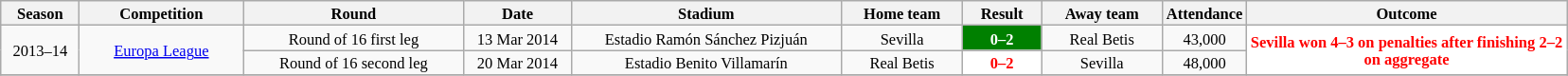<table class="wikitable" style="text-align: center; font-size: 11px">
<tr>
<th width="50">Season</th>
<th width="110">Competition</th>
<th width="150">Round</th>
<th width="70">Date</th>
<th width="185">Stadium</th>
<th width="80">Home team</th>
<th width="50">Result</th>
<th width="80">Away team</th>
<th width="50">Attendance</th>
<th width="220">Outcome</th>
</tr>
<tr>
<td rowspan=2>2013–14</td>
<td rowspan=2><a href='#'>Europa League</a></td>
<td>Round of 16 first leg</td>
<td>13 Mar 2014</td>
<td>Estadio Ramón Sánchez Pizjuán</td>
<td>Sevilla</td>
<td style="background:green;color:white;"><strong>0–2</strong></td>
<td>Real Betis</td>
<td>43,000</td>
<td rowspan=2 style="background:white;color:red;"><strong>Sevilla won 4–3 on penalties after finishing 2–2 on aggregate</strong></td>
</tr>
<tr>
<td>Round of 16 second leg</td>
<td>20 Mar 2014</td>
<td>Estadio Benito Villamarín</td>
<td>Real Betis</td>
<td style="background:white;color:red;"><strong>0–2</strong></td>
<td>Sevilla</td>
<td>48,000</td>
</tr>
<tr>
</tr>
</table>
